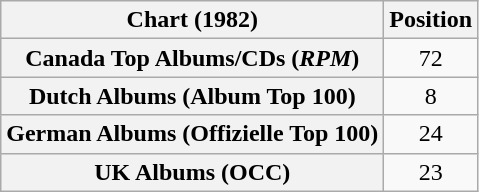<table class="wikitable sortable plainrowheaders" style="text-align:center">
<tr>
<th scope="col">Chart (1982)</th>
<th scope="col">Position</th>
</tr>
<tr>
<th scope="row">Canada Top Albums/CDs (<em>RPM</em>)</th>
<td>72</td>
</tr>
<tr>
<th scope="row">Dutch Albums (Album Top 100)</th>
<td>8</td>
</tr>
<tr>
<th scope="row">German Albums (Offizielle Top 100)</th>
<td>24</td>
</tr>
<tr>
<th scope="row">UK Albums (OCC)</th>
<td>23</td>
</tr>
</table>
